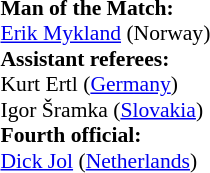<table style="width:100%; font-size:90%;">
<tr>
<td><br><strong>Man of the Match:</strong>
<br><a href='#'>Erik Mykland</a> (Norway)<br><strong>Assistant referees:</strong>
<br>Kurt Ertl (<a href='#'>Germany</a>)
<br>Igor Šramka (<a href='#'>Slovakia</a>)
<br><strong>Fourth official:</strong>
<br><a href='#'>Dick Jol</a> (<a href='#'>Netherlands</a>)</td>
</tr>
</table>
